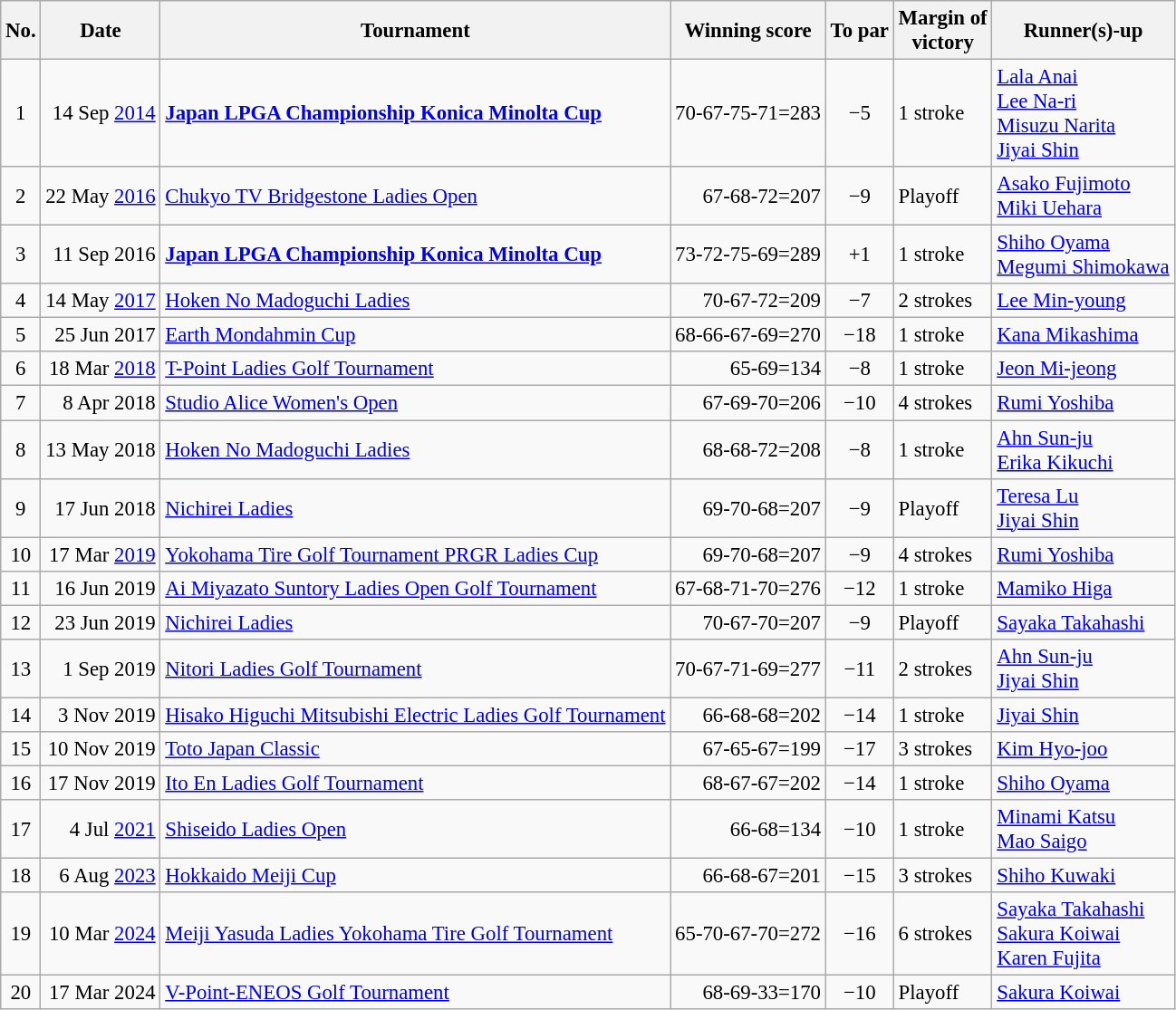<table class="wikitable" style="font-size:95%;">
<tr>
<th>No.</th>
<th>Date</th>
<th>Tournament</th>
<th>Winning score</th>
<th>To par</th>
<th>Margin of<br>victory</th>
<th>Runner(s)-up</th>
</tr>
<tr>
<td align=center>1</td>
<td align=right>14 Sep <a href='#'>2014</a></td>
<td><strong><a href='#'>Japan LPGA Championship Konica Minolta Cup</a></strong></td>
<td align=right>70-67-75-71=283</td>
<td align=center>−5</td>
<td>1 stroke</td>
<td> <a href='#'>Lala Anai</a><br> <a href='#'>Lee Na-ri</a><br> <a href='#'>Misuzu Narita</a><br> <a href='#'>Jiyai Shin</a><br></td>
</tr>
<tr>
<td align=center>2</td>
<td align=right>22 May <a href='#'>2016</a></td>
<td><a href='#'>Chukyo TV Bridgestone Ladies Open</a></td>
<td align=right>67-68-72=207</td>
<td align=center>−9</td>
<td>Playoff</td>
<td> <a href='#'>Asako Fujimoto</a><br> <a href='#'>Miki Uehara</a></td>
</tr>
<tr>
<td align=center>3</td>
<td align=right>11 Sep 2016</td>
<td><strong><a href='#'>Japan LPGA Championship Konica Minolta Cup</a></strong></td>
<td align=right>73-72-75-69=289</td>
<td align=center>+1</td>
<td>1 stroke</td>
<td> <a href='#'>Shiho Oyama</a><br> <a href='#'>Megumi Shimokawa</a></td>
</tr>
<tr>
<td align=center>4</td>
<td align=right>14 May <a href='#'>2017</a></td>
<td><a href='#'>Hoken No Madoguchi Ladies</a></td>
<td align=right>70-67-72=209</td>
<td align=center>−7</td>
<td>2 strokes</td>
<td> <a href='#'>Lee Min-young</a></td>
</tr>
<tr>
<td align=center>5</td>
<td align=right>25 Jun 2017</td>
<td><a href='#'>Earth Mondahmin Cup</a></td>
<td align=right>68-66-67-69=270</td>
<td align=center>−18</td>
<td>1 stroke</td>
<td> <a href='#'>Kana Mikashima</a></td>
</tr>
<tr>
<td align=center>6</td>
<td align=right>18 Mar <a href='#'>2018</a></td>
<td><a href='#'>T-Point Ladies Golf Tournament</a></td>
<td align=right>65-69=134</td>
<td align=center>−8</td>
<td>1 stroke</td>
<td> <a href='#'>Jeon Mi-jeong</a></td>
</tr>
<tr>
<td align=center>7</td>
<td align=right>8 Apr 2018</td>
<td><a href='#'>Studio Alice Women's Open</a></td>
<td align=right>67-69-70=206</td>
<td align=center>−10</td>
<td>4 strokes</td>
<td> <a href='#'>Rumi Yoshiba</a></td>
</tr>
<tr>
<td align=center>8</td>
<td align=right>13 May 2018</td>
<td><a href='#'>Hoken No Madoguchi Ladies</a></td>
<td align=right>68-68-72=208</td>
<td align=center>−8</td>
<td>1 stroke</td>
<td> <a href='#'>Ahn Sun-ju</a><br> <a href='#'>Erika Kikuchi</a></td>
</tr>
<tr>
<td align=center>9</td>
<td align=right>17 Jun 2018</td>
<td><a href='#'>Nichirei Ladies</a></td>
<td align=right>69-70-68=207</td>
<td align=center>−9</td>
<td>Playoff</td>
<td> <a href='#'>Teresa Lu</a><br> <a href='#'>Jiyai Shin</a></td>
</tr>
<tr>
<td align=center>10</td>
<td align=right>17 Mar <a href='#'>2019</a></td>
<td><a href='#'>Yokohama Tire Golf Tournament PRGR Ladies Cup</a></td>
<td align=right>69-70-68=207</td>
<td align=center>−9</td>
<td>4 strokes</td>
<td> <a href='#'>Rumi Yoshiba</a></td>
</tr>
<tr>
<td align=center>11</td>
<td align=right>16 Jun 2019</td>
<td><a href='#'>Ai Miyazato Suntory Ladies Open Golf Tournament</a></td>
<td align=right>67-68-71-70=276</td>
<td align=center>−12</td>
<td>1 stroke</td>
<td> <a href='#'>Mamiko Higa</a></td>
</tr>
<tr>
<td align=center>12</td>
<td align=right>23 Jun 2019</td>
<td><a href='#'>Nichirei Ladies</a></td>
<td align=right>70-67-70=207</td>
<td align=center>−9</td>
<td>Playoff</td>
<td> <a href='#'>Sayaka Takahashi</a></td>
</tr>
<tr>
<td align=center>13</td>
<td align=right>1 Sep 2019</td>
<td><a href='#'>Nitori Ladies Golf Tournament</a></td>
<td align=right>70-67-71-69=277</td>
<td align=center>−11</td>
<td>2 strokes</td>
<td> <a href='#'>Ahn Sun-ju</a><br> <a href='#'>Jiyai Shin</a></td>
</tr>
<tr>
<td align=center>14</td>
<td align=right>3 Nov 2019</td>
<td><a href='#'>Hisako Higuchi Mitsubishi Electric Ladies Golf Tournament</a></td>
<td align=right>66-68-68=202</td>
<td align=center>−14</td>
<td>1 stroke</td>
<td> <a href='#'>Jiyai Shin</a></td>
</tr>
<tr>
<td align=center>15</td>
<td align=right>10 Nov 2019</td>
<td><a href='#'>Toto Japan Classic</a></td>
<td align=right>67-65-67=199</td>
<td align=center>−17</td>
<td>3 strokes</td>
<td> <a href='#'>Kim Hyo-joo</a></td>
</tr>
<tr>
<td align=center>16</td>
<td align=right>17 Nov 2019</td>
<td><a href='#'>Ito En Ladies Golf Tournament</a></td>
<td align=right>68-67-67=202</td>
<td align=center>−14</td>
<td>1 stroke</td>
<td> <a href='#'>Shiho Oyama</a></td>
</tr>
<tr>
<td align=center>17</td>
<td align=right>4 Jul <a href='#'>2021</a></td>
<td><a href='#'>Shiseido Ladies Open</a></td>
<td align=right>66-68=134</td>
<td align=center>−10</td>
<td>1 stroke</td>
<td> <a href='#'>Minami Katsu</a><br> <a href='#'>Mao Saigo</a></td>
</tr>
<tr>
<td align=center>18</td>
<td align=right>6 Aug <a href='#'>2023</a></td>
<td><a href='#'>Hokkaido Meiji Cup</a></td>
<td align=right>66-68-67=201</td>
<td align=center>−15</td>
<td>3 strokes</td>
<td> <a href='#'>Shiho Kuwaki</a></td>
</tr>
<tr>
<td align=center>19</td>
<td align=right>10 Mar <a href='#'>2024</a></td>
<td><a href='#'>Meiji Yasuda Ladies Yokohama Tire Golf Tournament</a></td>
<td align=right>65-70-67-70=272</td>
<td align=center>−16</td>
<td>6 strokes</td>
<td> <a href='#'>Sayaka Takahashi</a><br> <a href='#'>Sakura Koiwai</a><br> <a href='#'>Karen Fujita</a></td>
</tr>
<tr>
<td align=center>20</td>
<td align=right>17 Mar 2024</td>
<td><a href='#'>V-Point-ENEOS Golf Tournament</a></td>
<td align=right>68-69-33=170</td>
<td align=center>−10</td>
<td>Playoff</td>
<td> <a href='#'>Sakura Koiwai</a></td>
</tr>
</table>
